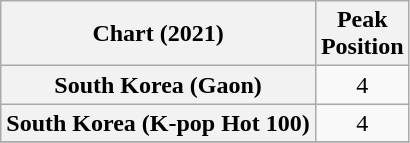<table class="wikitable sortable plainrowheaders" style="text-align:center">
<tr>
<th scope="col">Chart (2021)</th>
<th scope="col">Peak<br>Position</th>
</tr>
<tr>
<th scope="row">South Korea (Gaon)</th>
<td>4</td>
</tr>
<tr>
<th scope="row">South Korea (K-pop Hot 100)</th>
<td>4</td>
</tr>
<tr>
</tr>
</table>
